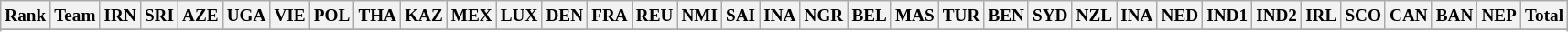<table class="wikitable" style="font-size:80%; text-align:center">
<tr>
<th>Rank</th>
<th>Team</th>
<th>IRN</th>
<th>SRI</th>
<th>AZE</th>
<th>UGA</th>
<th>VIE</th>
<th>POL</th>
<th>THA</th>
<th>KAZ</th>
<th>MEX</th>
<th>LUX</th>
<th>DEN</th>
<th>FRA</th>
<th>REU</th>
<th>NMI</th>
<th>SAI</th>
<th>INA</th>
<th>NGR</th>
<th>BEL</th>
<th>MAS</th>
<th>TUR</th>
<th>BEN</th>
<th>SYD</th>
<th>NZL</th>
<th>INA</th>
<th>NED</th>
<th>IND1</th>
<th>IND2</th>
<th>IRL</th>
<th>SCO</th>
<th>CAN</th>
<th>BAN</th>
<th>NEP</th>
<th>Total</th>
</tr>
<tr>
</tr>
<tr>
</tr>
<tr>
</tr>
<tr>
</tr>
<tr>
</tr>
<tr>
</tr>
<tr>
</tr>
<tr>
</tr>
<tr>
</tr>
<tr>
</tr>
<tr>
</tr>
<tr>
</tr>
<tr>
</tr>
<tr>
</tr>
<tr>
</tr>
<tr>
</tr>
<tr>
</tr>
<tr>
</tr>
<tr>
</tr>
<tr>
</tr>
<tr>
</tr>
<tr>
</tr>
<tr>
</tr>
<tr>
</tr>
<tr>
</tr>
<tr>
</tr>
<tr>
</tr>
<tr>
</tr>
<tr>
</tr>
<tr>
</tr>
</table>
